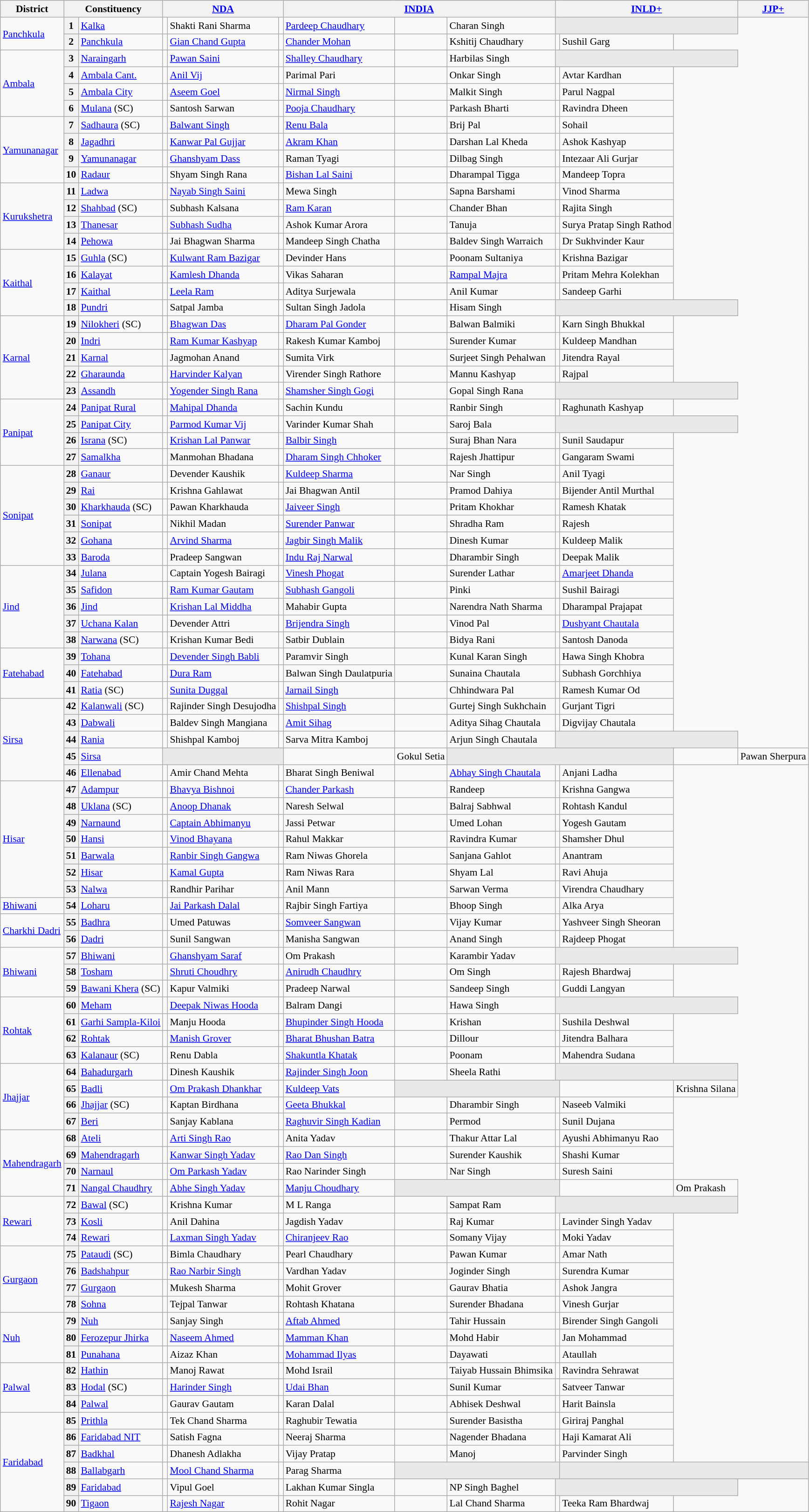<table class="wikitable sortable defaultcenter" style="font-size: 90%">
<tr>
<th>District</th>
<th colspan="2">Constituency</th>
<th colspan="3"><a href='#'>NDA</a></th>
<th colspan="3"><a href='#'>INDIA</a></th>
<th colspan="3"><a href='#'>INLD+</a></th>
<th colspan="3"><a href='#'>JJP+</a></th>
</tr>
<tr>
<td rowspan="2"><a href='#'>Panchkula</a></td>
<th>1</th>
<td><a href='#'>Kalka</a></td>
<td></td>
<td>Shakti Rani Sharma</td>
<td></td>
<td><a href='#'>Pardeep Chaudhary</a></td>
<td></td>
<td>Charan Singh</td>
<td colspan="3" style="background-color:#E9E9E9"></td>
</tr>
<tr>
<th>2</th>
<td><a href='#'>Panchkula</a></td>
<td></td>
<td><a href='#'>Gian Chand Gupta</a></td>
<td></td>
<td><a href='#'>Chander Mohan</a></td>
<td></td>
<td>Kshitij Chaudhary</td>
<td></td>
<td>Sushil Garg</td>
</tr>
<tr>
<td rowspan="4"><a href='#'>Ambala</a></td>
<th>3</th>
<td><a href='#'>Naraingarh</a></td>
<td></td>
<td><a href='#'>Pawan Saini</a></td>
<td></td>
<td><a href='#'>Shalley Chaudhary</a></td>
<td></td>
<td>Harbilas Singh</td>
<td colspan="3" style="background-color:#E9E9E9"></td>
</tr>
<tr>
<th>4</th>
<td><a href='#'>Ambala Cant.</a></td>
<td></td>
<td><a href='#'>Anil Vij</a></td>
<td></td>
<td>Parimal Pari</td>
<td></td>
<td>Onkar Singh</td>
<td></td>
<td>Avtar Kardhan</td>
</tr>
<tr>
<th>5</th>
<td><a href='#'>Ambala City</a></td>
<td></td>
<td><a href='#'>Aseem Goel</a></td>
<td></td>
<td><a href='#'>Nirmal Singh</a></td>
<td></td>
<td>Malkit Singh</td>
<td></td>
<td>Parul Nagpal</td>
</tr>
<tr>
<th>6</th>
<td><a href='#'>Mulana</a> (SC)</td>
<td></td>
<td>Santosh Sarwan</td>
<td></td>
<td><a href='#'>Pooja Chaudhary</a></td>
<td></td>
<td>Parkash Bharti</td>
<td></td>
<td>Ravindra Dheen</td>
</tr>
<tr>
<td rowspan="4"><a href='#'>Yamunanagar</a></td>
<th>7</th>
<td><a href='#'>Sadhaura</a> (SC)</td>
<td></td>
<td><a href='#'>Balwant Singh</a></td>
<td></td>
<td><a href='#'>Renu Bala</a></td>
<td></td>
<td>Brij Pal</td>
<td></td>
<td>Sohail</td>
</tr>
<tr>
<th>8</th>
<td><a href='#'>Jagadhri</a></td>
<td></td>
<td><a href='#'>Kanwar Pal Gujjar</a></td>
<td></td>
<td><a href='#'>Akram Khan</a></td>
<td></td>
<td>Darshan Lal Kheda</td>
<td></td>
<td>Ashok Kashyap</td>
</tr>
<tr>
<th>9</th>
<td><a href='#'>Yamunanagar</a></td>
<td></td>
<td><a href='#'>Ghanshyam Dass</a></td>
<td></td>
<td>Raman Tyagi</td>
<td></td>
<td>Dilbag Singh</td>
<td></td>
<td>Intezaar Ali Gurjar</td>
</tr>
<tr>
<th>10</th>
<td><a href='#'>Radaur</a></td>
<td></td>
<td>Shyam Singh Rana</td>
<td></td>
<td><a href='#'>Bishan Lal Saini</a></td>
<td></td>
<td>Dharampal Tigga</td>
<td></td>
<td>Mandeep Topra</td>
</tr>
<tr>
<td rowspan="4"><a href='#'>Kurukshetra</a></td>
<th>11</th>
<td><a href='#'>Ladwa</a></td>
<td></td>
<td><a href='#'>Nayab Singh Saini</a></td>
<td></td>
<td>Mewa Singh</td>
<td></td>
<td>Sapna Barshami</td>
<td></td>
<td>Vinod Sharma</td>
</tr>
<tr>
<th>12</th>
<td><a href='#'>Shahbad</a> (SC)</td>
<td></td>
<td>Subhash Kalsana</td>
<td></td>
<td><a href='#'>Ram Karan</a></td>
<td></td>
<td>Chander Bhan</td>
<td></td>
<td>Rajita Singh</td>
</tr>
<tr>
<th>13</th>
<td><a href='#'>Thanesar</a></td>
<td></td>
<td><a href='#'>Subhash Sudha</a></td>
<td></td>
<td>Ashok Kumar Arora</td>
<td></td>
<td>Tanuja</td>
<td></td>
<td>Surya Pratap Singh Rathod</td>
</tr>
<tr>
<th>14</th>
<td><a href='#'>Pehowa</a></td>
<td></td>
<td>Jai Bhagwan Sharma</td>
<td></td>
<td>Mandeep Singh Chatha</td>
<td></td>
<td>Baldev Singh Warraich</td>
<td></td>
<td>Dr Sukhvinder Kaur</td>
</tr>
<tr>
<td rowspan="4"><a href='#'>Kaithal</a></td>
<th>15</th>
<td><a href='#'>Guhla</a> (SC)</td>
<td></td>
<td><a href='#'>Kulwant Ram Bazigar</a></td>
<td></td>
<td>Devinder Hans</td>
<td></td>
<td>Poonam Sultaniya</td>
<td></td>
<td>Krishna Bazigar</td>
</tr>
<tr>
<th>16</th>
<td><a href='#'>Kalayat</a></td>
<td></td>
<td><a href='#'>Kamlesh Dhanda</a></td>
<td></td>
<td>Vikas Saharan</td>
<td></td>
<td><a href='#'>Rampal Majra</a></td>
<td></td>
<td>Pritam Mehra Kolekhan</td>
</tr>
<tr>
<th>17</th>
<td><a href='#'>Kaithal</a></td>
<td></td>
<td><a href='#'>Leela Ram</a></td>
<td></td>
<td>Aditya Surjewala</td>
<td></td>
<td>Anil Kumar</td>
<td></td>
<td>Sandeep Garhi</td>
</tr>
<tr>
<th>18</th>
<td><a href='#'>Pundri</a></td>
<td></td>
<td>Satpal Jamba</td>
<td></td>
<td>Sultan Singh Jadola</td>
<td></td>
<td>Hisam Singh</td>
<td colspan="3" style="background-color:#E9E9E9"></td>
</tr>
<tr>
<td rowspan="5"><a href='#'>Karnal</a></td>
<th>19</th>
<td><a href='#'>Nilokheri</a> (SC)</td>
<td></td>
<td><a href='#'>Bhagwan Das</a></td>
<td></td>
<td><a href='#'>Dharam Pal Gonder</a></td>
<td></td>
<td>Balwan Balmiki</td>
<td></td>
<td>Karn Singh Bhukkal</td>
</tr>
<tr>
<th>20</th>
<td><a href='#'>Indri</a></td>
<td></td>
<td><a href='#'>Ram Kumar Kashyap</a></td>
<td></td>
<td>Rakesh Kumar Kamboj</td>
<td></td>
<td>Surender Kumar</td>
<td></td>
<td>Kuldeep Mandhan</td>
</tr>
<tr>
<th>21</th>
<td><a href='#'>Karnal</a></td>
<td></td>
<td>Jagmohan Anand</td>
<td></td>
<td>Sumita Virk</td>
<td></td>
<td>Surjeet Singh Pehalwan</td>
<td></td>
<td>Jitendra Rayal</td>
</tr>
<tr>
<th>22</th>
<td><a href='#'>Gharaunda</a></td>
<td></td>
<td><a href='#'>Harvinder Kalyan</a></td>
<td></td>
<td>Virender Singh Rathore</td>
<td></td>
<td>Mannu Kashyap</td>
<td></td>
<td>Rajpal</td>
</tr>
<tr>
<th>23</th>
<td><a href='#'>Assandh</a></td>
<td></td>
<td><a href='#'>Yogender Singh Rana</a></td>
<td></td>
<td><a href='#'>Shamsher Singh Gogi</a></td>
<td></td>
<td>Gopal Singh Rana</td>
<td colspan="3" style="background-color:#E9E9E9"></td>
</tr>
<tr>
<td rowspan="4"><a href='#'>Panipat</a></td>
<th>24</th>
<td><a href='#'>Panipat Rural</a></td>
<td></td>
<td><a href='#'>Mahipal Dhanda</a></td>
<td></td>
<td>Sachin Kundu</td>
<td></td>
<td>Ranbir Singh</td>
<td></td>
<td>Raghunath Kashyap</td>
</tr>
<tr>
<th>25</th>
<td><a href='#'>Panipat City</a></td>
<td></td>
<td><a href='#'>Parmod Kumar Vij</a></td>
<td></td>
<td>Varinder Kumar Shah</td>
<td></td>
<td>Saroj Bala</td>
<td colspan="3" style="background-color:#E9E9E9"></td>
</tr>
<tr>
<th>26</th>
<td><a href='#'>Israna</a> (SC)</td>
<td></td>
<td><a href='#'>Krishan Lal Panwar</a></td>
<td></td>
<td><a href='#'>Balbir Singh</a></td>
<td></td>
<td>Suraj Bhan Nara</td>
<td></td>
<td>Sunil Saudapur</td>
</tr>
<tr>
<th>27</th>
<td><a href='#'>Samalkha</a></td>
<td></td>
<td>Manmohan Bhadana</td>
<td></td>
<td><a href='#'>Dharam Singh Chhoker</a></td>
<td></td>
<td>Rajesh Jhattipur</td>
<td></td>
<td>Gangaram Swami</td>
</tr>
<tr>
<td rowspan="6"><a href='#'>Sonipat</a></td>
<th>28</th>
<td><a href='#'>Ganaur</a></td>
<td></td>
<td>Devender Kaushik</td>
<td></td>
<td><a href='#'>Kuldeep Sharma</a></td>
<td></td>
<td>Nar Singh</td>
<td></td>
<td>Anil Tyagi</td>
</tr>
<tr>
<th>29</th>
<td><a href='#'>Rai</a></td>
<td></td>
<td>Krishna Gahlawat</td>
<td></td>
<td>Jai Bhagwan Antil</td>
<td></td>
<td>Pramod Dahiya</td>
<td></td>
<td>Bijender Antil Murthal</td>
</tr>
<tr>
<th>30</th>
<td><a href='#'>Kharkhauda</a> (SC)</td>
<td></td>
<td>Pawan Kharkhauda</td>
<td></td>
<td><a href='#'>Jaiveer Singh</a></td>
<td></td>
<td>Pritam Khokhar</td>
<td></td>
<td>Ramesh Khatak</td>
</tr>
<tr>
<th>31</th>
<td><a href='#'>Sonipat</a></td>
<td></td>
<td>Nikhil Madan</td>
<td></td>
<td><a href='#'>Surender Panwar</a></td>
<td></td>
<td>Shradha Ram</td>
<td></td>
<td>Rajesh</td>
</tr>
<tr>
<th>32</th>
<td><a href='#'>Gohana</a></td>
<td></td>
<td><a href='#'>Arvind Sharma</a></td>
<td></td>
<td><a href='#'>Jagbir Singh Malik</a></td>
<td></td>
<td>Dinesh Kumar</td>
<td></td>
<td>Kuldeep Malik</td>
</tr>
<tr>
<th>33</th>
<td><a href='#'>Baroda</a></td>
<td></td>
<td>Pradeep Sangwan</td>
<td></td>
<td><a href='#'>Indu Raj Narwal</a></td>
<td></td>
<td>Dharambir Singh</td>
<td></td>
<td>Deepak Malik</td>
</tr>
<tr>
<td rowspan="5"><a href='#'>Jind</a></td>
<th>34</th>
<td><a href='#'>Julana</a></td>
<td></td>
<td>Captain Yogesh Bairagi</td>
<td></td>
<td><a href='#'>Vinesh Phogat</a></td>
<td></td>
<td>Surender Lathar</td>
<td></td>
<td><a href='#'>Amarjeet Dhanda</a></td>
</tr>
<tr>
<th>35</th>
<td><a href='#'>Safidon</a></td>
<td></td>
<td><a href='#'>Ram Kumar Gautam</a></td>
<td></td>
<td><a href='#'>Subhash Gangoli</a></td>
<td></td>
<td>Pinki</td>
<td></td>
<td>Sushil Bairagi</td>
</tr>
<tr>
<th>36</th>
<td><a href='#'>Jind</a></td>
<td></td>
<td><a href='#'>Krishan Lal Middha</a></td>
<td></td>
<td>Mahabir Gupta</td>
<td></td>
<td>Narendra Nath Sharma</td>
<td></td>
<td>Dharampal Prajapat</td>
</tr>
<tr>
<th>37</th>
<td><a href='#'>Uchana Kalan</a></td>
<td></td>
<td>Devender Attri</td>
<td></td>
<td><a href='#'>Brijendra Singh</a></td>
<td></td>
<td>Vinod Pal</td>
<td></td>
<td><a href='#'>Dushyant Chautala</a></td>
</tr>
<tr>
<th>38</th>
<td><a href='#'>Narwana</a> (SC)</td>
<td></td>
<td>Krishan Kumar Bedi</td>
<td></td>
<td>Satbir Dublain</td>
<td></td>
<td>Bidya Rani</td>
<td></td>
<td>Santosh Danoda</td>
</tr>
<tr>
<td rowspan="3"><a href='#'>Fatehabad</a></td>
<th>39</th>
<td><a href='#'>Tohana</a></td>
<td></td>
<td><a href='#'>Devender Singh Babli</a></td>
<td></td>
<td>Paramvir Singh</td>
<td></td>
<td>Kunal Karan Singh</td>
<td></td>
<td>Hawa Singh Khobra</td>
</tr>
<tr>
<th>40</th>
<td><a href='#'>Fatehabad</a></td>
<td></td>
<td><a href='#'>Dura Ram</a></td>
<td></td>
<td>Balwan Singh Daulatpuria</td>
<td></td>
<td>Sunaina Chautala</td>
<td></td>
<td>Subhash Gorchhiya</td>
</tr>
<tr>
<th>41</th>
<td><a href='#'>Ratia</a> (SC)</td>
<td></td>
<td><a href='#'>Sunita Duggal</a></td>
<td></td>
<td><a href='#'>Jarnail Singh</a></td>
<td></td>
<td>Chhindwara Pal</td>
<td></td>
<td>Ramesh Kumar Od</td>
</tr>
<tr>
<td rowspan="5"><a href='#'>Sirsa</a></td>
<th>42</th>
<td><a href='#'>Kalanwali</a> (SC)</td>
<td></td>
<td>Rajinder Singh Desujodha</td>
<td></td>
<td><a href='#'>Shishpal Singh</a></td>
<td></td>
<td>Gurtej Singh Sukhchain</td>
<td></td>
<td>Gurjant Tigri</td>
</tr>
<tr>
<th>43</th>
<td><a href='#'>Dabwali</a></td>
<td></td>
<td>Baldev Singh Mangiana</td>
<td></td>
<td><a href='#'>Amit Sihag</a></td>
<td></td>
<td>Aditya Sihag Chautala</td>
<td></td>
<td>Digvijay Chautala</td>
</tr>
<tr>
<th>44</th>
<td><a href='#'>Rania</a></td>
<td></td>
<td>Shishpal Kamboj</td>
<td></td>
<td>Sarva Mitra Kamboj</td>
<td></td>
<td>Arjun Singh Chautala</td>
<td colspan="3" style="background-color:#E9E9E9"></td>
</tr>
<tr>
<th>45</th>
<td><a href='#'>Sirsa</a></td>
<td colspan="3" style="background-color:#E9E9E9"></td>
<td></td>
<td>Gokul Setia</td>
<td colspan="3" style="background-color:#E9E9E9"></td>
<td></td>
<td>Pawan Sherpura</td>
</tr>
<tr>
<th>46</th>
<td><a href='#'>Ellenabad</a></td>
<td></td>
<td>Amir Chand Mehta</td>
<td></td>
<td>Bharat Singh Beniwal</td>
<td></td>
<td><a href='#'>Abhay Singh Chautala</a></td>
<td></td>
<td>Anjani Ladha</td>
</tr>
<tr>
<td rowspan="7"><a href='#'>Hisar</a></td>
<th>47</th>
<td><a href='#'>Adampur</a></td>
<td></td>
<td><a href='#'>Bhavya Bishnoi</a></td>
<td></td>
<td><a href='#'>Chander Parkash</a></td>
<td></td>
<td>Randeep</td>
<td></td>
<td>Krishna Gangwa</td>
</tr>
<tr>
<th>48</th>
<td><a href='#'>Uklana</a> (SC)</td>
<td></td>
<td><a href='#'>Anoop Dhanak</a></td>
<td></td>
<td>Naresh Selwal</td>
<td></td>
<td>Balraj Sabhwal</td>
<td></td>
<td>Rohtash Kandul</td>
</tr>
<tr>
<th>49</th>
<td><a href='#'>Narnaund</a></td>
<td></td>
<td><a href='#'>Captain Abhimanyu</a></td>
<td></td>
<td>Jassi Petwar</td>
<td></td>
<td>Umed Lohan</td>
<td></td>
<td>Yogesh Gautam</td>
</tr>
<tr>
<th>50</th>
<td><a href='#'>Hansi</a></td>
<td></td>
<td><a href='#'>Vinod Bhayana</a></td>
<td></td>
<td>Rahul Makkar</td>
<td></td>
<td>Ravindra Kumar</td>
<td></td>
<td>Shamsher Dhul</td>
</tr>
<tr>
<th>51</th>
<td><a href='#'>Barwala</a></td>
<td></td>
<td><a href='#'>Ranbir Singh Gangwa</a></td>
<td></td>
<td>Ram Niwas Ghorela</td>
<td></td>
<td>Sanjana Gahlot</td>
<td></td>
<td>Anantram</td>
</tr>
<tr>
<th>52</th>
<td><a href='#'>Hisar</a></td>
<td></td>
<td><a href='#'>Kamal Gupta</a></td>
<td></td>
<td>Ram Niwas Rara</td>
<td></td>
<td>Shyam Lal</td>
<td></td>
<td>Ravi Ahuja</td>
</tr>
<tr>
<th>53</th>
<td><a href='#'>Nalwa</a></td>
<td></td>
<td>Randhir Parihar</td>
<td></td>
<td>Anil Mann</td>
<td></td>
<td>Sarwan Verma</td>
<td></td>
<td>Virendra Chaudhary</td>
</tr>
<tr>
<td><a href='#'>Bhiwani</a></td>
<th>54</th>
<td><a href='#'>Loharu</a></td>
<td></td>
<td><a href='#'>Jai Parkash Dalal</a></td>
<td></td>
<td>Rajbir Singh Fartiya</td>
<td></td>
<td>Bhoop Singh</td>
<td></td>
<td>Alka Arya</td>
</tr>
<tr>
<td rowspan="2"><a href='#'>Charkhi Dadri</a></td>
<th>55</th>
<td><a href='#'>Badhra</a></td>
<td></td>
<td>Umed Patuwas</td>
<td></td>
<td><a href='#'>Somveer Sangwan</a></td>
<td></td>
<td>Vijay Kumar</td>
<td></td>
<td>Yashveer Singh Sheoran</td>
</tr>
<tr>
<th>56</th>
<td><a href='#'>Dadri</a></td>
<td></td>
<td>Sunil Sangwan</td>
<td></td>
<td>Manisha Sangwan</td>
<td></td>
<td>Anand Singh</td>
<td></td>
<td>Rajdeep Phogat</td>
</tr>
<tr>
<td rowspan="3"><a href='#'>Bhiwani</a></td>
<th>57</th>
<td><a href='#'>Bhiwani</a></td>
<td></td>
<td><a href='#'>Ghanshyam Saraf</a></td>
<td></td>
<td>Om Prakash</td>
<td></td>
<td>Karambir Yadav</td>
<td colspan="3" style="background-color:#E9E9E9"></td>
</tr>
<tr>
<th>58</th>
<td><a href='#'>Tosham</a></td>
<td></td>
<td><a href='#'>Shruti Choudhry</a></td>
<td></td>
<td><a href='#'>Anirudh Chaudhry</a></td>
<td></td>
<td>Om Singh</td>
<td></td>
<td>Rajesh Bhardwaj</td>
</tr>
<tr>
<th>59</th>
<td><a href='#'>Bawani Khera</a> (SC)</td>
<td></td>
<td>Kapur Valmiki</td>
<td></td>
<td>Pradeep Narwal</td>
<td></td>
<td>Sandeep Singh</td>
<td></td>
<td>Guddi Langyan</td>
</tr>
<tr>
<td rowspan="4"><a href='#'>Rohtak</a></td>
<th>60</th>
<td><a href='#'>Meham</a></td>
<td></td>
<td><a href='#'>Deepak Niwas Hooda</a></td>
<td></td>
<td>Balram Dangi</td>
<td></td>
<td>Hawa Singh</td>
<td colspan="3" style="background-color:#E9E9E9"></td>
</tr>
<tr>
<th>61</th>
<td><a href='#'>Garhi Sampla-Kiloi</a></td>
<td></td>
<td>Manju Hooda</td>
<td></td>
<td><a href='#'>Bhupinder Singh Hooda</a></td>
<td></td>
<td>Krishan</td>
<td></td>
<td>Sushila Deshwal</td>
</tr>
<tr>
<th>62</th>
<td><a href='#'>Rohtak</a></td>
<td></td>
<td><a href='#'>Manish Grover</a></td>
<td></td>
<td><a href='#'>Bharat Bhushan Batra</a></td>
<td></td>
<td>Dillour</td>
<td></td>
<td>Jitendra Balhara</td>
</tr>
<tr>
<th>63</th>
<td><a href='#'>Kalanaur</a> (SC)</td>
<td></td>
<td>Renu Dabla</td>
<td></td>
<td><a href='#'>Shakuntla Khatak</a></td>
<td></td>
<td>Poonam</td>
<td></td>
<td>Mahendra Sudana</td>
</tr>
<tr>
<td rowspan="4"><a href='#'>Jhajjar</a></td>
<th>64</th>
<td><a href='#'>Bahadurgarh</a></td>
<td></td>
<td>Dinesh Kaushik</td>
<td></td>
<td><a href='#'>Rajinder Singh Joon</a></td>
<td></td>
<td>Sheela Rathi</td>
<td colspan="3" style="background-color:#E9E9E9"></td>
</tr>
<tr>
<th>65</th>
<td><a href='#'>Badli</a></td>
<td></td>
<td><a href='#'>Om Prakash Dhankhar</a></td>
<td></td>
<td><a href='#'>Kuldeep Vats</a></td>
<td colspan="3" style="background-color:#E9E9E9"></td>
<td></td>
<td>Krishna Silana</td>
</tr>
<tr>
<th>66</th>
<td><a href='#'>Jhajjar</a> (SC)</td>
<td></td>
<td>Kaptan Birdhana</td>
<td></td>
<td><a href='#'>Geeta Bhukkal</a></td>
<td></td>
<td>Dharambir Singh</td>
<td></td>
<td>Naseeb Valmiki</td>
</tr>
<tr>
<th>67</th>
<td><a href='#'>Beri</a></td>
<td></td>
<td>Sanjay Kablana</td>
<td></td>
<td><a href='#'>Raghuvir Singh Kadian</a></td>
<td></td>
<td>Permod</td>
<td></td>
<td>Sunil Dujana</td>
</tr>
<tr>
<td rowspan="4"><a href='#'>Mahendragarh</a></td>
<th>68</th>
<td><a href='#'>Ateli</a></td>
<td></td>
<td><a href='#'>Arti Singh Rao</a></td>
<td></td>
<td>Anita Yadav</td>
<td></td>
<td>Thakur Attar Lal</td>
<td></td>
<td>Ayushi Abhimanyu Rao</td>
</tr>
<tr>
<th>69</th>
<td><a href='#'>Mahendragarh</a></td>
<td></td>
<td><a href='#'>Kanwar Singh Yadav</a></td>
<td></td>
<td><a href='#'>Rao Dan Singh</a></td>
<td></td>
<td>Surender Kaushik</td>
<td></td>
<td>Shashi Kumar</td>
</tr>
<tr>
<th>70</th>
<td><a href='#'>Narnaul</a></td>
<td></td>
<td><a href='#'>Om Parkash Yadav</a></td>
<td></td>
<td>Rao Narinder Singh</td>
<td></td>
<td>Nar Singh</td>
<td></td>
<td>Suresh Saini</td>
</tr>
<tr>
<th>71</th>
<td><a href='#'>Nangal Chaudhry</a></td>
<td></td>
<td><a href='#'>Abhe Singh Yadav</a></td>
<td></td>
<td><a href='#'>Manju Choudhary</a></td>
<td colspan="3" style="background-color:#E9E9E9"></td>
<td></td>
<td>Om Prakash</td>
</tr>
<tr>
<td rowspan="3"><a href='#'>Rewari</a></td>
<th>72</th>
<td><a href='#'>Bawal</a> (SC)</td>
<td></td>
<td>Krishna Kumar</td>
<td></td>
<td>M L Ranga</td>
<td></td>
<td>Sampat Ram</td>
<td colspan="3" style="background-color:#E9E9E9"></td>
</tr>
<tr>
<th>73</th>
<td><a href='#'>Kosli</a></td>
<td></td>
<td>Anil Dahina</td>
<td></td>
<td>Jagdish Yadav</td>
<td></td>
<td>Raj Kumar</td>
<td></td>
<td>Lavinder Singh Yadav</td>
</tr>
<tr>
<th>74</th>
<td><a href='#'>Rewari</a></td>
<td></td>
<td><a href='#'>Laxman Singh Yadav</a></td>
<td></td>
<td><a href='#'>Chiranjeev Rao</a></td>
<td></td>
<td>Somany Vijay</td>
<td></td>
<td>Moki Yadav</td>
</tr>
<tr>
<td rowspan="4"><a href='#'>Gurgaon</a></td>
<th>75</th>
<td><a href='#'>Pataudi</a> (SC)</td>
<td></td>
<td>Bimla Chaudhary</td>
<td></td>
<td>Pearl Chaudhary</td>
<td></td>
<td>Pawan Kumar</td>
<td></td>
<td>Amar Nath</td>
</tr>
<tr>
<th>76</th>
<td><a href='#'>Badshahpur</a></td>
<td></td>
<td><a href='#'>Rao Narbir Singh</a></td>
<td></td>
<td>Vardhan Yadav</td>
<td></td>
<td>Joginder Singh</td>
<td></td>
<td>Surendra Kumar</td>
</tr>
<tr>
<th>77</th>
<td><a href='#'>Gurgaon</a></td>
<td></td>
<td>Mukesh Sharma</td>
<td></td>
<td>Mohit Grover</td>
<td></td>
<td>Gaurav Bhatia</td>
<td></td>
<td>Ashok Jangra</td>
</tr>
<tr>
<th>78</th>
<td><a href='#'>Sohna</a></td>
<td></td>
<td>Tejpal Tanwar</td>
<td></td>
<td>Rohtash Khatana</td>
<td></td>
<td>Surender Bhadana</td>
<td></td>
<td>Vinesh Gurjar</td>
</tr>
<tr>
<td rowspan="3"><a href='#'>Nuh</a></td>
<th>79</th>
<td><a href='#'>Nuh</a></td>
<td></td>
<td>Sanjay Singh</td>
<td></td>
<td><a href='#'>Aftab Ahmed</a></td>
<td></td>
<td>Tahir Hussain</td>
<td></td>
<td>Birender Singh Gangoli</td>
</tr>
<tr>
<th>80</th>
<td><a href='#'>Ferozepur Jhirka</a></td>
<td></td>
<td><a href='#'>Naseem Ahmed</a></td>
<td></td>
<td><a href='#'>Mamman Khan</a></td>
<td></td>
<td>Mohd Habir</td>
<td></td>
<td>Jan Mohammad</td>
</tr>
<tr>
<th>81</th>
<td><a href='#'>Punahana</a></td>
<td></td>
<td>Aizaz Khan</td>
<td></td>
<td><a href='#'>Mohammad Ilyas</a></td>
<td></td>
<td>Dayawati</td>
<td></td>
<td>Ataullah</td>
</tr>
<tr>
<td rowspan="3"><a href='#'>Palwal</a></td>
<th>82</th>
<td><a href='#'>Hathin</a></td>
<td></td>
<td>Manoj Rawat</td>
<td></td>
<td>Mohd Israil</td>
<td></td>
<td>Taiyab Hussain Bhimsika</td>
<td></td>
<td>Ravindra Sehrawat</td>
</tr>
<tr>
<th>83</th>
<td><a href='#'>Hodal</a> (SC)</td>
<td></td>
<td><a href='#'>Harinder Singh</a></td>
<td></td>
<td><a href='#'>Udai Bhan</a></td>
<td></td>
<td>Sunil Kumar</td>
<td></td>
<td>Satveer Tanwar</td>
</tr>
<tr>
<th>84</th>
<td><a href='#'>Palwal</a></td>
<td></td>
<td>Gaurav Gautam</td>
<td></td>
<td>Karan Dalal</td>
<td></td>
<td>Abhisek Deshwal</td>
<td></td>
<td>Harit Bainsla</td>
</tr>
<tr>
<td rowspan="6"><a href='#'>Faridabad</a></td>
<th>85</th>
<td><a href='#'>Prithla</a></td>
<td></td>
<td>Tek Chand Sharma</td>
<td></td>
<td>Raghubir Tewatia</td>
<td></td>
<td>Surender Basistha</td>
<td></td>
<td>Giriraj Panghal</td>
</tr>
<tr>
<th>86</th>
<td><a href='#'>Faridabad NIT</a></td>
<td></td>
<td>Satish Fagna</td>
<td></td>
<td>Neeraj Sharma</td>
<td></td>
<td>Nagender Bhadana</td>
<td></td>
<td>Haji Kamarat Ali</td>
</tr>
<tr>
<th>87</th>
<td><a href='#'>Badkhal</a></td>
<td></td>
<td>Dhanesh Adlakha</td>
<td></td>
<td>Vijay Pratap</td>
<td></td>
<td>Manoj</td>
<td></td>
<td>Parvinder Singh</td>
</tr>
<tr>
<th>88</th>
<td><a href='#'>Ballabgarh</a></td>
<td></td>
<td><a href='#'>Mool Chand Sharma</a></td>
<td></td>
<td>Parag Sharma</td>
<td colspan="3" style="background-color:#E9E9E9"></td>
<td colspan="3" style="background-color:#E9E9E9"></td>
</tr>
<tr>
<th>89</th>
<td><a href='#'>Faridabad</a></td>
<td></td>
<td>Vipul Goel</td>
<td></td>
<td>Lakhan Kumar Singla</td>
<td></td>
<td>NP Singh Baghel</td>
<td colspan="3" style="background-color:#E9E9E9"></td>
</tr>
<tr>
<th>90</th>
<td><a href='#'>Tigaon</a></td>
<td></td>
<td><a href='#'>Rajesh Nagar</a></td>
<td></td>
<td>Rohit Nagar</td>
<td></td>
<td>Lal Chand Sharma</td>
<td></td>
<td>Teeka Ram Bhardwaj</td>
</tr>
</table>
